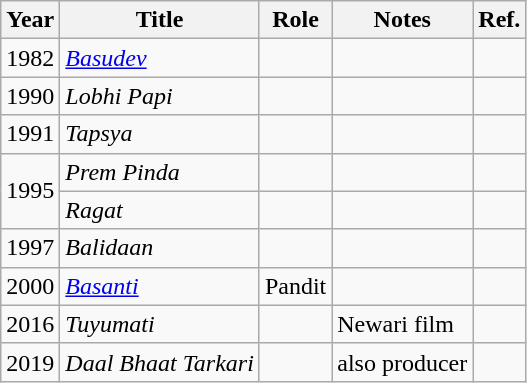<table class="wikitable sortable">
<tr>
<th>Year</th>
<th>Title</th>
<th>Role</th>
<th>Notes</th>
<th>Ref.</th>
</tr>
<tr>
<td>1982</td>
<td><em><a href='#'>Basudev</a></em></td>
<td></td>
<td></td>
<td></td>
</tr>
<tr>
<td>1990</td>
<td><em>Lobhi Papi</em></td>
<td></td>
<td></td>
<td></td>
</tr>
<tr>
<td>1991</td>
<td><em>Tapsya</em></td>
<td></td>
<td></td>
<td></td>
</tr>
<tr>
<td rowspan="2">1995</td>
<td><em>Prem Pinda</em></td>
<td></td>
<td></td>
<td></td>
</tr>
<tr>
<td><em>Ragat</em></td>
<td></td>
<td></td>
<td></td>
</tr>
<tr>
<td>1997</td>
<td><em>Balidaan</em></td>
<td></td>
<td></td>
<td></td>
</tr>
<tr>
<td>2000</td>
<td><em><a href='#'>Basanti</a></em></td>
<td>Pandit</td>
<td></td>
<td></td>
</tr>
<tr>
<td>2016</td>
<td><em>Tuyumati</em></td>
<td></td>
<td>Newari film</td>
<td></td>
</tr>
<tr>
<td>2019</td>
<td><em>Daal Bhaat Tarkari</em></td>
<td></td>
<td>also producer</td>
<td></td>
</tr>
</table>
